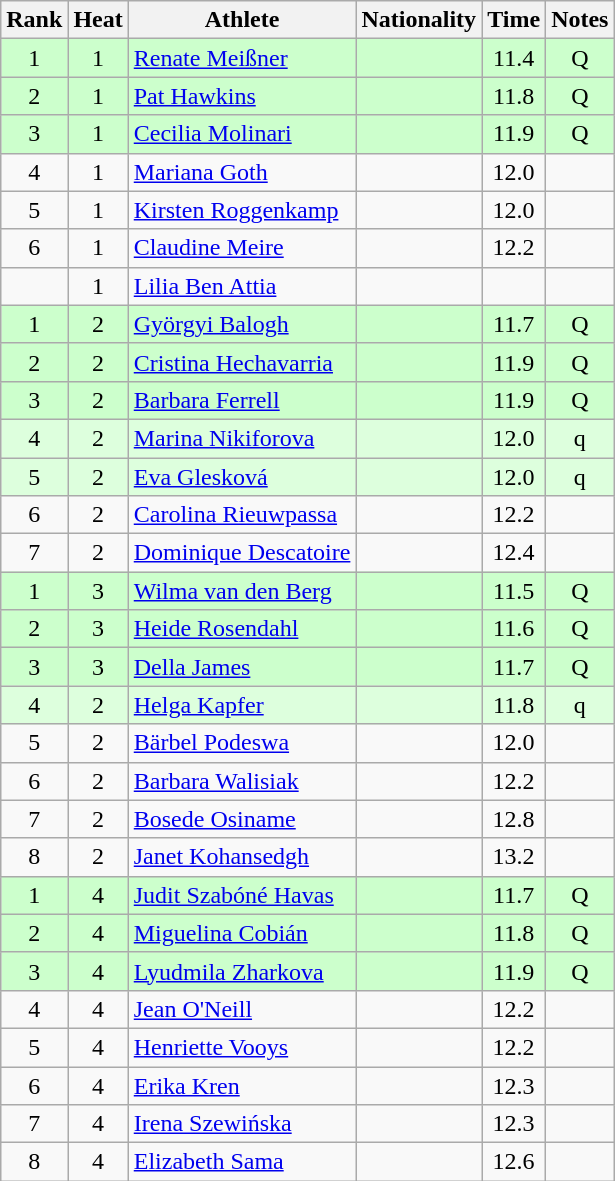<table class="wikitable sortable" style="text-align:center">
<tr>
<th>Rank</th>
<th>Heat</th>
<th>Athlete</th>
<th>Nationality</th>
<th>Time</th>
<th>Notes</th>
</tr>
<tr bgcolor=ccffcc>
<td>1</td>
<td>1</td>
<td align=left><a href='#'>Renate Meißner</a></td>
<td align=left></td>
<td>11.4</td>
<td>Q</td>
</tr>
<tr bgcolor=ccffcc>
<td>2</td>
<td>1</td>
<td align=left><a href='#'>Pat Hawkins</a></td>
<td align=left></td>
<td>11.8</td>
<td>Q</td>
</tr>
<tr bgcolor=ccffcc>
<td>3</td>
<td>1</td>
<td align=left><a href='#'>Cecilia Molinari</a></td>
<td align=left></td>
<td>11.9</td>
<td>Q</td>
</tr>
<tr>
<td>4</td>
<td>1</td>
<td align=left><a href='#'>Mariana Goth</a></td>
<td align=left></td>
<td>12.0</td>
<td></td>
</tr>
<tr>
<td>5</td>
<td>1</td>
<td align=left><a href='#'>Kirsten Roggenkamp</a></td>
<td align=left></td>
<td>12.0</td>
<td></td>
</tr>
<tr>
<td>6</td>
<td>1</td>
<td align=left><a href='#'>Claudine Meire</a></td>
<td align=left></td>
<td>12.2</td>
<td></td>
</tr>
<tr>
<td></td>
<td>1</td>
<td align=left><a href='#'>Lilia Ben Attia</a></td>
<td align=left></td>
<td></td>
<td></td>
</tr>
<tr bgcolor=ccffcc>
<td>1</td>
<td>2</td>
<td align=left><a href='#'>Györgyi Balogh</a></td>
<td align=left></td>
<td>11.7</td>
<td>Q</td>
</tr>
<tr bgcolor=ccffcc>
<td>2</td>
<td>2</td>
<td align=left><a href='#'>Cristina Hechavarria</a></td>
<td align=left></td>
<td>11.9</td>
<td>Q</td>
</tr>
<tr bgcolor=ccffcc>
<td>3</td>
<td>2</td>
<td align=left><a href='#'>Barbara Ferrell</a></td>
<td align=left></td>
<td>11.9</td>
<td>Q</td>
</tr>
<tr bgcolor=ddffdd>
<td>4</td>
<td>2</td>
<td align=left><a href='#'>Marina Nikiforova</a></td>
<td align=left></td>
<td>12.0</td>
<td>q</td>
</tr>
<tr bgcolor=ddffdd>
<td>5</td>
<td>2</td>
<td align=left><a href='#'>Eva Glesková</a></td>
<td align=left></td>
<td>12.0</td>
<td>q</td>
</tr>
<tr>
<td>6</td>
<td>2</td>
<td align=left><a href='#'>Carolina Rieuwpassa</a></td>
<td align=left></td>
<td>12.2</td>
<td></td>
</tr>
<tr>
<td>7</td>
<td>2</td>
<td align=left><a href='#'>Dominique Descatoire</a></td>
<td align=left></td>
<td>12.4</td>
<td></td>
</tr>
<tr bgcolor=ccffcc>
<td>1</td>
<td>3</td>
<td align=left><a href='#'>Wilma van den Berg</a></td>
<td align=left></td>
<td>11.5</td>
<td>Q</td>
</tr>
<tr bgcolor=ccffcc>
<td>2</td>
<td>3</td>
<td align=left><a href='#'>Heide Rosendahl</a></td>
<td align=left></td>
<td>11.6</td>
<td>Q</td>
</tr>
<tr bgcolor=ccffcc>
<td>3</td>
<td>3</td>
<td align=left><a href='#'>Della James</a></td>
<td align=left></td>
<td>11.7</td>
<td>Q</td>
</tr>
<tr bgcolor=ddffdd>
<td>4</td>
<td>2</td>
<td align=left><a href='#'>Helga Kapfer</a></td>
<td align=left></td>
<td>11.8</td>
<td>q</td>
</tr>
<tr>
<td>5</td>
<td>2</td>
<td align=left><a href='#'>Bärbel Podeswa</a></td>
<td align=left></td>
<td>12.0</td>
<td></td>
</tr>
<tr>
<td>6</td>
<td>2</td>
<td align=left><a href='#'>Barbara Walisiak</a></td>
<td align=left></td>
<td>12.2</td>
<td></td>
</tr>
<tr>
<td>7</td>
<td>2</td>
<td align=left><a href='#'>Bosede Osiname</a></td>
<td align=left></td>
<td>12.8</td>
<td></td>
</tr>
<tr>
<td>8</td>
<td>2</td>
<td align=left><a href='#'>Janet Kohansedgh</a></td>
<td align=left></td>
<td>13.2</td>
<td></td>
</tr>
<tr bgcolor=ccffcc>
<td>1</td>
<td>4</td>
<td align=left><a href='#'>Judit Szabóné Havas</a></td>
<td align=left></td>
<td>11.7</td>
<td>Q</td>
</tr>
<tr bgcolor=ccffcc>
<td>2</td>
<td>4</td>
<td align=left><a href='#'>Miguelina Cobián</a></td>
<td align=left></td>
<td>11.8</td>
<td>Q</td>
</tr>
<tr bgcolor=ccffcc>
<td>3</td>
<td>4</td>
<td align=left><a href='#'>Lyudmila Zharkova</a></td>
<td align=left></td>
<td>11.9</td>
<td>Q</td>
</tr>
<tr>
<td>4</td>
<td>4</td>
<td align=left><a href='#'>Jean O'Neill</a></td>
<td align=left></td>
<td>12.2</td>
<td></td>
</tr>
<tr>
<td>5</td>
<td>4</td>
<td align=left><a href='#'>Henriette Vooys</a></td>
<td align=left></td>
<td>12.2</td>
<td></td>
</tr>
<tr>
<td>6</td>
<td>4</td>
<td align=left><a href='#'>Erika Kren</a></td>
<td align=left></td>
<td>12.3</td>
<td></td>
</tr>
<tr>
<td>7</td>
<td>4</td>
<td align=left><a href='#'>Irena Szewińska</a></td>
<td align=left></td>
<td>12.3</td>
<td></td>
</tr>
<tr>
<td>8</td>
<td>4</td>
<td align=left><a href='#'>Elizabeth Sama</a></td>
<td align=left></td>
<td>12.6</td>
<td></td>
</tr>
</table>
